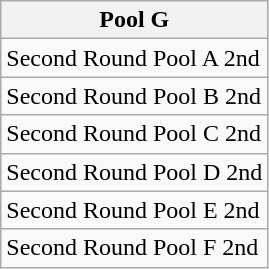<table class="wikitable">
<tr>
<th>Pool G</th>
</tr>
<tr>
<td>Second Round Pool A 2nd</td>
</tr>
<tr>
<td>Second Round Pool B 2nd</td>
</tr>
<tr>
<td>Second Round Pool C 2nd</td>
</tr>
<tr>
<td>Second Round Pool D 2nd</td>
</tr>
<tr>
<td>Second Round Pool E 2nd</td>
</tr>
<tr>
<td>Second Round Pool F 2nd</td>
</tr>
</table>
